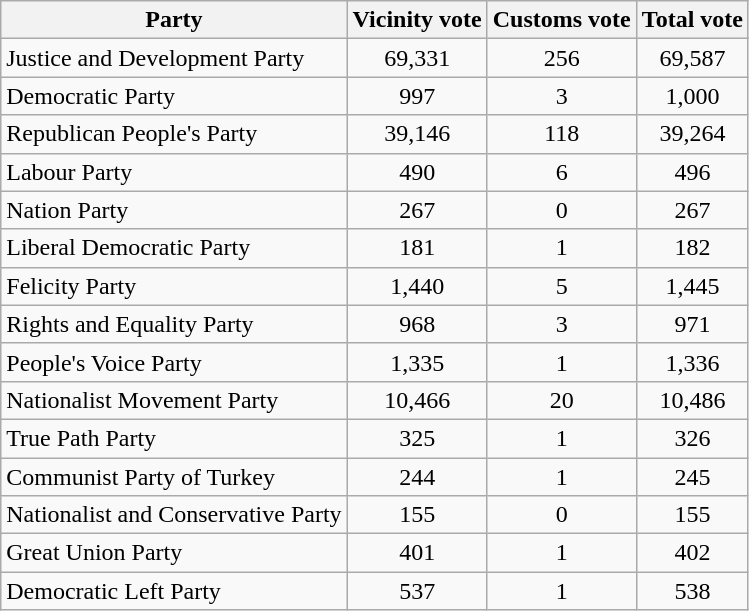<table class="wikitable sortable">
<tr>
<th style="text-align:center;">Party</th>
<th style="text-align:center;">Vicinity vote</th>
<th style="text-align:center;">Customs vote</th>
<th style="text-align:center;">Total vote</th>
</tr>
<tr>
<td>Justice and Development Party</td>
<td style="text-align:center;">69,331</td>
<td style="text-align:center;">256</td>
<td style="text-align:center;">69,587</td>
</tr>
<tr>
<td>Democratic Party</td>
<td style="text-align:center;">997</td>
<td style="text-align:center;">3</td>
<td style="text-align:center;">1,000</td>
</tr>
<tr>
<td>Republican People's Party</td>
<td style="text-align:center;">39,146</td>
<td style="text-align:center;">118</td>
<td style="text-align:center;">39,264</td>
</tr>
<tr>
<td>Labour Party</td>
<td style="text-align:center;">490</td>
<td style="text-align:center;">6</td>
<td style="text-align:center;">496</td>
</tr>
<tr>
<td>Nation Party</td>
<td style="text-align:center;">267</td>
<td style="text-align:center;">0</td>
<td style="text-align:center;">267</td>
</tr>
<tr>
<td>Liberal Democratic Party</td>
<td style="text-align:center;">181</td>
<td style="text-align:center;">1</td>
<td style="text-align:center;">182</td>
</tr>
<tr>
<td>Felicity Party</td>
<td style="text-align:center;">1,440</td>
<td style="text-align:center;">5</td>
<td style="text-align:center;">1,445</td>
</tr>
<tr>
<td>Rights and Equality Party</td>
<td style="text-align:center;">968</td>
<td style="text-align:center;">3</td>
<td style="text-align:center;">971</td>
</tr>
<tr>
<td>People's Voice Party</td>
<td style="text-align:center;">1,335</td>
<td style="text-align:center;">1</td>
<td style="text-align:center;">1,336</td>
</tr>
<tr>
<td>Nationalist Movement Party</td>
<td style="text-align:center;">10,466</td>
<td style="text-align:center;">20</td>
<td style="text-align:center;">10,486</td>
</tr>
<tr>
<td>True Path Party</td>
<td style="text-align:center;">325</td>
<td style="text-align:center;">1</td>
<td style="text-align:center;">326</td>
</tr>
<tr>
<td>Communist Party of Turkey</td>
<td style="text-align:center;">244</td>
<td style="text-align:center;">1</td>
<td style="text-align:center;">245</td>
</tr>
<tr>
<td>Nationalist and Conservative Party</td>
<td style="text-align:center;">155</td>
<td style="text-align:center;">0</td>
<td style="text-align:center;">155</td>
</tr>
<tr>
<td>Great Union Party</td>
<td style="text-align:center;">401</td>
<td style="text-align:center;">1</td>
<td style="text-align:center;">402</td>
</tr>
<tr>
<td>Democratic Left Party</td>
<td style="text-align:center;">537</td>
<td style="text-align:center;">1</td>
<td style="text-align:center;">538</td>
</tr>
</table>
